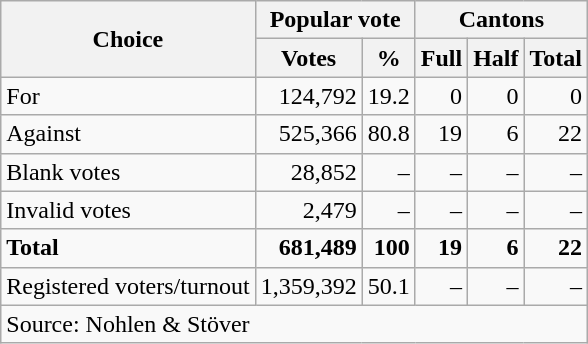<table class=wikitable style=text-align:right>
<tr>
<th rowspan=2>Choice</th>
<th colspan=2>Popular vote</th>
<th colspan=3>Cantons</th>
</tr>
<tr>
<th>Votes</th>
<th>%</th>
<th>Full</th>
<th>Half</th>
<th>Total</th>
</tr>
<tr>
<td align=left>For</td>
<td>124,792</td>
<td>19.2</td>
<td>0</td>
<td>0</td>
<td>0</td>
</tr>
<tr>
<td align=left>Against</td>
<td>525,366</td>
<td>80.8</td>
<td>19</td>
<td>6</td>
<td>22</td>
</tr>
<tr>
<td align=left>Blank votes</td>
<td>28,852</td>
<td>–</td>
<td>–</td>
<td>–</td>
<td>–</td>
</tr>
<tr>
<td align=left>Invalid votes</td>
<td>2,479</td>
<td>–</td>
<td>–</td>
<td>–</td>
<td>–</td>
</tr>
<tr>
<td align=left><strong>Total</strong></td>
<td><strong>681,489</strong></td>
<td><strong>100</strong></td>
<td><strong>19</strong></td>
<td><strong>6</strong></td>
<td><strong>22</strong></td>
</tr>
<tr>
<td align=left>Registered voters/turnout</td>
<td>1,359,392</td>
<td>50.1</td>
<td>–</td>
<td>–</td>
<td>–</td>
</tr>
<tr>
<td align=left colspan=6>Source: Nohlen & Stöver</td>
</tr>
</table>
